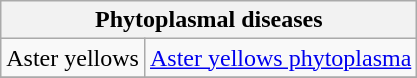<table class="wikitable" style="clear">
<tr>
<th colspan=2><strong>Phytoplasmal diseases</strong><br></th>
</tr>
<tr>
<td>Aster yellows</td>
<td><a href='#'>Aster yellows phytoplasma</a></td>
</tr>
<tr>
</tr>
</table>
